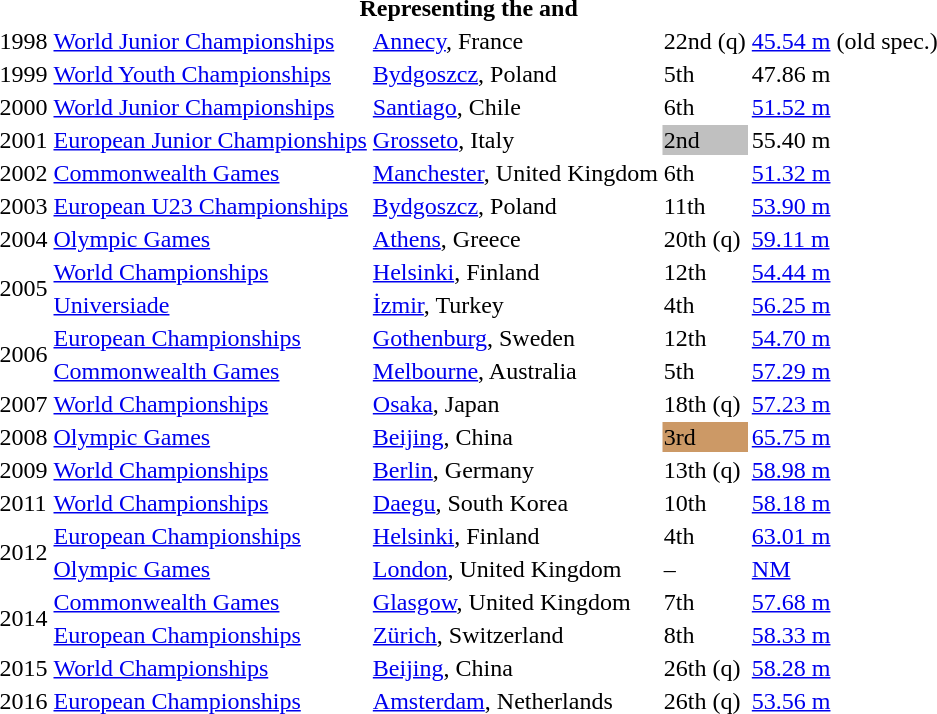<table>
<tr>
<th colspan="5">Representing the  and </th>
</tr>
<tr>
<td>1998</td>
<td><a href='#'>World Junior Championships</a></td>
<td><a href='#'>Annecy</a>, France</td>
<td>22nd (q)</td>
<td><a href='#'>45.54 m</a> (old spec.)</td>
</tr>
<tr>
<td>1999</td>
<td><a href='#'>World Youth Championships</a></td>
<td><a href='#'>Bydgoszcz</a>, Poland</td>
<td>5th</td>
<td>47.86 m</td>
</tr>
<tr>
<td>2000</td>
<td><a href='#'>World Junior Championships</a></td>
<td><a href='#'>Santiago</a>, Chile</td>
<td>6th</td>
<td><a href='#'>51.52 m</a></td>
</tr>
<tr>
<td>2001</td>
<td><a href='#'>European Junior Championships</a></td>
<td><a href='#'>Grosseto</a>, Italy</td>
<td style="background:silver;">2nd</td>
<td>55.40 m</td>
</tr>
<tr>
<td>2002</td>
<td><a href='#'>Commonwealth Games</a></td>
<td><a href='#'>Manchester</a>, United Kingdom</td>
<td>6th</td>
<td><a href='#'>51.32 m</a></td>
</tr>
<tr>
<td>2003</td>
<td><a href='#'>European U23 Championships</a></td>
<td><a href='#'>Bydgoszcz</a>, Poland</td>
<td>11th</td>
<td><a href='#'>53.90 m</a></td>
</tr>
<tr>
<td>2004</td>
<td><a href='#'>Olympic Games</a></td>
<td><a href='#'>Athens</a>, Greece</td>
<td>20th (q)</td>
<td><a href='#'>59.11 m</a></td>
</tr>
<tr>
<td rowspan=2>2005</td>
<td><a href='#'>World Championships</a></td>
<td><a href='#'>Helsinki</a>, Finland</td>
<td>12th</td>
<td><a href='#'>54.44 m</a></td>
</tr>
<tr>
<td><a href='#'>Universiade</a></td>
<td><a href='#'>İzmir</a>, Turkey</td>
<td>4th</td>
<td><a href='#'>56.25 m</a></td>
</tr>
<tr>
<td rowspan=2>2006</td>
<td><a href='#'>European Championships</a></td>
<td><a href='#'>Gothenburg</a>, Sweden</td>
<td>12th</td>
<td><a href='#'>54.70 m</a></td>
</tr>
<tr>
<td><a href='#'>Commonwealth Games</a></td>
<td><a href='#'>Melbourne</a>, Australia</td>
<td>5th</td>
<td><a href='#'>57.29 m</a></td>
</tr>
<tr>
<td>2007</td>
<td><a href='#'>World Championships</a></td>
<td><a href='#'>Osaka</a>, Japan</td>
<td>18th (q)</td>
<td><a href='#'>57.23 m</a></td>
</tr>
<tr>
<td>2008</td>
<td><a href='#'>Olympic Games</a></td>
<td><a href='#'>Beijing</a>, China</td>
<td style="background:#CC9966;">3rd</td>
<td><a href='#'>65.75 m</a></td>
</tr>
<tr>
<td>2009</td>
<td><a href='#'>World Championships</a></td>
<td><a href='#'>Berlin</a>, Germany</td>
<td>13th (q)</td>
<td><a href='#'>58.98 m</a></td>
</tr>
<tr>
<td>2011</td>
<td><a href='#'>World Championships</a></td>
<td><a href='#'>Daegu</a>, South Korea</td>
<td>10th</td>
<td><a href='#'>58.18 m</a></td>
</tr>
<tr>
<td rowspan=2>2012</td>
<td><a href='#'>European Championships</a></td>
<td><a href='#'>Helsinki</a>, Finland</td>
<td>4th</td>
<td><a href='#'>63.01 m</a></td>
</tr>
<tr>
<td><a href='#'>Olympic Games</a></td>
<td><a href='#'>London</a>, United Kingdom</td>
<td>–</td>
<td><a href='#'>NM</a></td>
</tr>
<tr>
<td rowspan=2>2014</td>
<td><a href='#'>Commonwealth Games</a></td>
<td><a href='#'>Glasgow</a>, United Kingdom</td>
<td>7th</td>
<td><a href='#'>57.68 m</a></td>
</tr>
<tr>
<td><a href='#'>European Championships</a></td>
<td><a href='#'>Zürich</a>, Switzerland</td>
<td>8th</td>
<td><a href='#'>58.33 m</a></td>
</tr>
<tr>
<td>2015</td>
<td><a href='#'>World Championships</a></td>
<td><a href='#'>Beijing</a>, China</td>
<td>26th (q)</td>
<td><a href='#'>58.28  m</a></td>
</tr>
<tr>
<td>2016</td>
<td><a href='#'>European Championships</a></td>
<td><a href='#'>Amsterdam</a>, Netherlands</td>
<td>26th (q)</td>
<td><a href='#'>53.56 m</a></td>
</tr>
</table>
